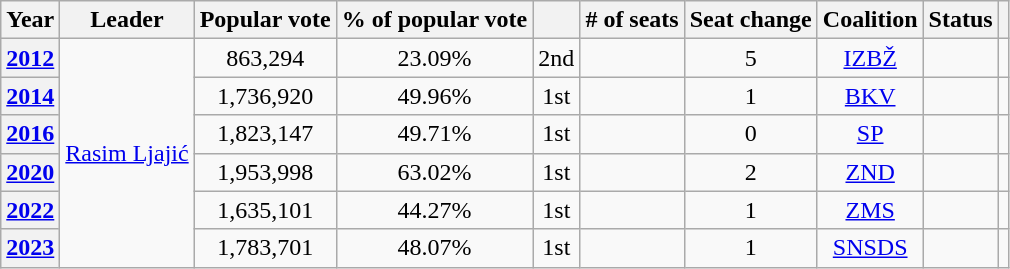<table class="wikitable" style="text-align:center">
<tr>
<th>Year</th>
<th>Leader</th>
<th>Popular vote</th>
<th>% of popular vote</th>
<th></th>
<th># of seats</th>
<th>Seat change</th>
<th>Coalition</th>
<th>Status</th>
<th></th>
</tr>
<tr>
<th><a href='#'>2012</a></th>
<td rowspan="6"><a href='#'>Rasim Ljajić</a></td>
<td>863,294</td>
<td>23.09%</td>
<td> 2nd</td>
<td></td>
<td> 5</td>
<td><a href='#'>IZBŽ</a></td>
<td></td>
<td></td>
</tr>
<tr>
<th><a href='#'>2014</a></th>
<td>1,736,920</td>
<td>49.96%</td>
<td> 1st</td>
<td></td>
<td> 1</td>
<td><a href='#'>BKV</a></td>
<td></td>
<td></td>
</tr>
<tr>
<th><a href='#'>2016</a></th>
<td>1,823,147</td>
<td>49.71%</td>
<td> 1st</td>
<td></td>
<td> 0</td>
<td><a href='#'>SP</a></td>
<td></td>
<td></td>
</tr>
<tr>
<th><a href='#'>2020</a></th>
<td>1,953,998</td>
<td>63.02%</td>
<td> 1st</td>
<td></td>
<td> 2</td>
<td><a href='#'>ZND</a></td>
<td></td>
<td></td>
</tr>
<tr>
<th><a href='#'>2022</a></th>
<td>1,635,101</td>
<td>44.27%</td>
<td> 1st</td>
<td></td>
<td> 1</td>
<td><a href='#'>ZMS</a></td>
<td></td>
<td></td>
</tr>
<tr>
<th><a href='#'>2023</a></th>
<td>1,783,701</td>
<td>48.07%</td>
<td> 1st</td>
<td></td>
<td> 1</td>
<td><a href='#'>SNSDS</a></td>
<td></td>
<td></td>
</tr>
</table>
